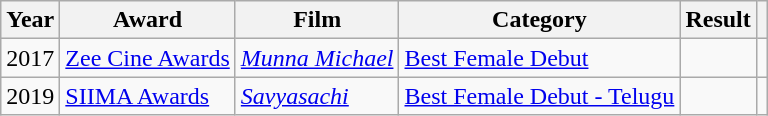<table class="wikitable sortable">
<tr>
<th scope="col">Year</th>
<th scope="col">Award</th>
<th scope="col">Film</th>
<th scope="col">Category</th>
<th scope="col">Result</th>
<th class="unsortable" scope="col"></th>
</tr>
<tr>
<td>2017</td>
<td><a href='#'>Zee Cine Awards</a></td>
<td><em><a href='#'>Munna Michael</a></em></td>
<td><a href='#'>Best Female Debut</a></td>
<td></td>
<td></td>
</tr>
<tr>
<td>2019</td>
<td><a href='#'>SIIMA Awards</a></td>
<td><a href='#'><em>Savyasachi</em></a></td>
<td><a href='#'>Best Female Debut - Telugu</a></td>
<td></td>
<td></td>
</tr>
</table>
